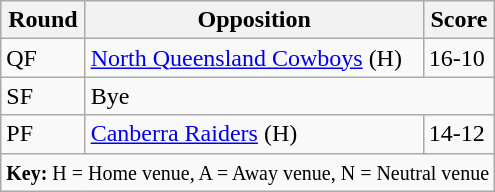<table class="wikitable">
<tr>
<th>Round</th>
<th>Opposition</th>
<th>Score</th>
</tr>
<tr>
<td>QF</td>
<td><a href='#'>North Queensland Cowboys</a> (H)</td>
<td>16-10</td>
</tr>
<tr>
<td>SF</td>
<td colspan="2">Bye</td>
</tr>
<tr>
<td>PF</td>
<td><a href='#'>Canberra Raiders</a> (H)</td>
<td>14-12</td>
</tr>
<tr>
<td colspan="3"><small><strong>Key:</strong> H = Home venue, A = Away venue, N = Neutral venue</small></td>
</tr>
</table>
